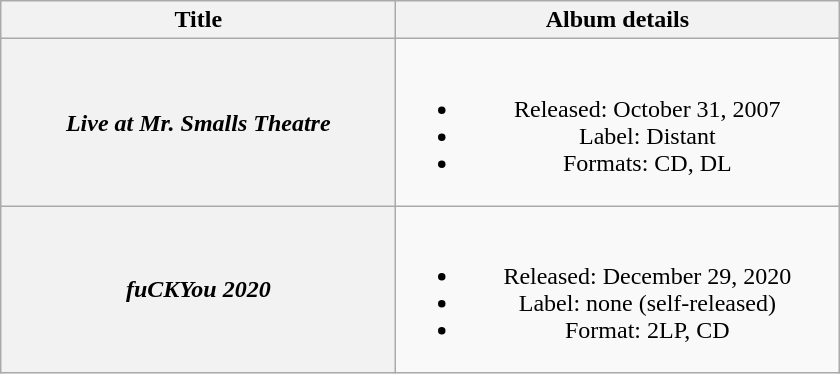<table class="wikitable plainrowheaders" style="text-align:center">
<tr>
<th scope="col" style="width:16em">Title</th>
<th scope="col" style="width:18em">Album details</th>
</tr>
<tr>
<th scope="row"><em>Live at Mr. Smalls Theatre</em></th>
<td><br><ul><li>Released: October 31, 2007</li><li>Label: Distant</li><li>Formats: CD, DL</li></ul></td>
</tr>
<tr>
<th scope="row"><em>fuCKYou 2020</em></th>
<td><br><ul><li>Released: December 29, 2020</li><li>Label: none (self-released)</li><li>Format: 2LP, CD</li></ul></td>
</tr>
</table>
